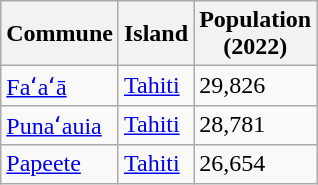<table class="wikitable">
<tr>
<th>Commune</th>
<th>Island</th>
<th>Population<br>(2022)</th>
</tr>
<tr>
<td><a href='#'>Faʻaʻā</a></td>
<td><a href='#'>Tahiti</a></td>
<td>29,826</td>
</tr>
<tr>
<td><a href='#'>Punaʻauia</a></td>
<td><a href='#'>Tahiti</a></td>
<td>28,781</td>
</tr>
<tr>
<td><a href='#'>Papeete</a></td>
<td><a href='#'>Tahiti</a></td>
<td>26,654</td>
</tr>
</table>
